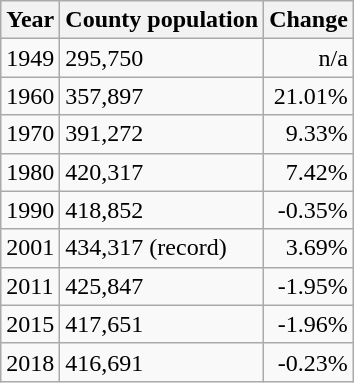<table class="wikitable">
<tr>
<th>Year</th>
<th>County population</th>
<th>Change</th>
</tr>
<tr>
<td>1949</td>
<td>295,750</td>
<td align="right">n/a</td>
</tr>
<tr>
<td>1960</td>
<td> 357,897</td>
<td align="right">21.01%</td>
</tr>
<tr>
<td>1970</td>
<td> 391,272</td>
<td align="right">9.33%</td>
</tr>
<tr>
<td>1980</td>
<td> 420,317</td>
<td align="right">7.42%</td>
</tr>
<tr>
<td>1990</td>
<td> 418,852</td>
<td align="right">-0.35%</td>
</tr>
<tr>
<td>2001</td>
<td> 434,317 (record)</td>
<td align="right">3.69%</td>
</tr>
<tr>
<td>2011</td>
<td> 425,847</td>
<td align="right">-1.95%</td>
</tr>
<tr>
<td>2015</td>
<td> 417,651</td>
<td align="right">-1.96%</td>
</tr>
<tr>
<td>2018</td>
<td> 416,691</td>
<td align="right">-0.23%</td>
</tr>
</table>
